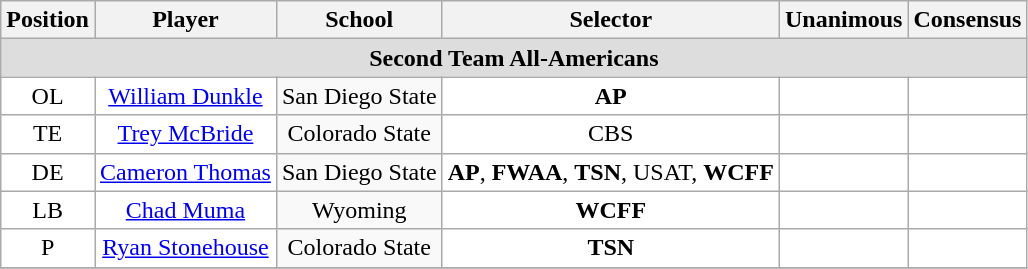<table class="wikitable" border="0">
<tr>
<th>Position</th>
<th>Player</th>
<th>School</th>
<th>Selector</th>
<th>Unanimous</th>
<th>Consensus</th>
</tr>
<tr>
<td colspan="6" style="text-align:center; background:#ddd;"><strong>Second Team All-Americans</strong></td>
</tr>
<tr style="text-align:center;">
<td style="background:white">OL</td>
<td style="background:white"><a href='#'>William Dunkle</a></td>
<td style=>San Diego State</td>
<td style="background:white"><strong>AP</strong></td>
<td style="background:white"></td>
<td style="background:white"></td>
</tr>
<tr style="text-align:center;">
<td style="background:white">TE</td>
<td style="background:white"><a href='#'>Trey McBride</a></td>
<td style=>Colorado State</td>
<td style="background:white">CBS</td>
<td style="background:white"></td>
<td style="background:white"></td>
</tr>
<tr style="text-align:center;">
<td style="background:white">DE</td>
<td style="background:white"><a href='#'>Cameron Thomas</a></td>
<td style=>San Diego State</td>
<td style="background:white"><strong>AP</strong>, <strong>FWAA</strong>, <strong>TSN</strong>, USAT, <strong>WCFF</strong></td>
<td style="background:white"></td>
<td style="background:white"></td>
</tr>
<tr style="text-align:center;">
<td style="background:white">LB</td>
<td style="background:white"><a href='#'>Chad Muma</a></td>
<td style=>Wyoming</td>
<td style="background:white"><strong>WCFF</strong></td>
<td style="background:white"></td>
<td style="background:white"></td>
</tr>
<tr style="text-align:center;">
<td style="background:white">P</td>
<td style="background:white"><a href='#'>Ryan Stonehouse</a></td>
<td style=>Colorado State</td>
<td style="background:white"><strong>TSN</strong></td>
<td style="background:white"></td>
<td style="background:white"></td>
</tr>
<tr style="text-align:center;">
</tr>
</table>
